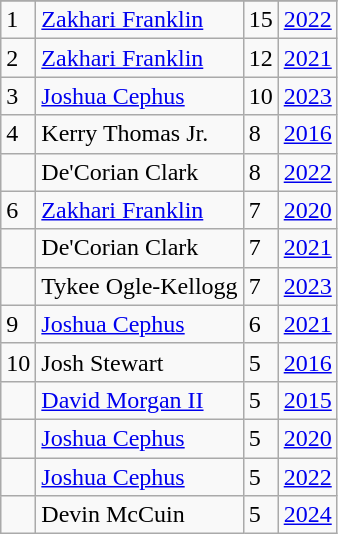<table class="wikitable">
<tr>
</tr>
<tr>
<td>1</td>
<td><a href='#'>Zakhari Franklin</a></td>
<td>15</td>
<td><a href='#'>2022</a></td>
</tr>
<tr>
<td>2</td>
<td><a href='#'>Zakhari Franklin</a></td>
<td>12</td>
<td><a href='#'>2021</a></td>
</tr>
<tr>
<td>3</td>
<td><a href='#'>Joshua Cephus</a></td>
<td>10</td>
<td><a href='#'>2023</a></td>
</tr>
<tr>
<td>4</td>
<td>Kerry Thomas Jr.</td>
<td>8</td>
<td><a href='#'>2016</a></td>
</tr>
<tr>
<td></td>
<td>De'Corian Clark</td>
<td>8</td>
<td><a href='#'>2022</a></td>
</tr>
<tr>
<td>6</td>
<td><a href='#'>Zakhari Franklin</a></td>
<td>7</td>
<td><a href='#'>2020</a></td>
</tr>
<tr>
<td></td>
<td>De'Corian Clark</td>
<td>7</td>
<td><a href='#'>2021</a></td>
</tr>
<tr>
<td></td>
<td>Tykee Ogle-Kellogg</td>
<td>7</td>
<td><a href='#'>2023</a></td>
</tr>
<tr>
<td>9</td>
<td><a href='#'>Joshua Cephus</a></td>
<td>6</td>
<td><a href='#'>2021</a></td>
</tr>
<tr>
<td>10</td>
<td>Josh Stewart</td>
<td>5</td>
<td><a href='#'>2016</a></td>
</tr>
<tr>
<td></td>
<td><a href='#'>David Morgan II</a></td>
<td>5</td>
<td><a href='#'>2015</a></td>
</tr>
<tr>
<td></td>
<td><a href='#'>Joshua Cephus</a></td>
<td>5</td>
<td><a href='#'>2020</a></td>
</tr>
<tr>
<td></td>
<td><a href='#'>Joshua Cephus</a></td>
<td>5</td>
<td><a href='#'>2022</a></td>
</tr>
<tr>
<td></td>
<td>Devin McCuin</td>
<td>5</td>
<td><a href='#'>2024</a></td>
</tr>
</table>
